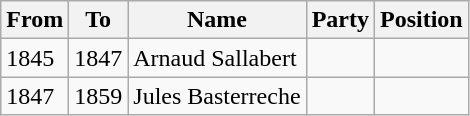<table class="wikitable">
<tr>
<th>From</th>
<th>To</th>
<th>Name</th>
<th>Party</th>
<th>Position</th>
</tr>
<tr>
<td>1845</td>
<td>1847</td>
<td>Arnaud Sallabert</td>
<td></td>
<td></td>
</tr>
<tr>
<td>1847</td>
<td>1859</td>
<td>Jules Basterreche</td>
<td></td>
<td></td>
</tr>
</table>
